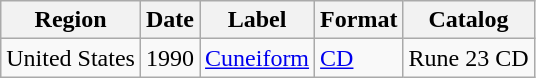<table class="wikitable">
<tr>
<th>Region</th>
<th>Date</th>
<th>Label</th>
<th>Format</th>
<th>Catalog</th>
</tr>
<tr>
<td>United States</td>
<td>1990</td>
<td><a href='#'>Cuneiform</a></td>
<td><a href='#'>CD</a></td>
<td>Rune 23 CD</td>
</tr>
</table>
